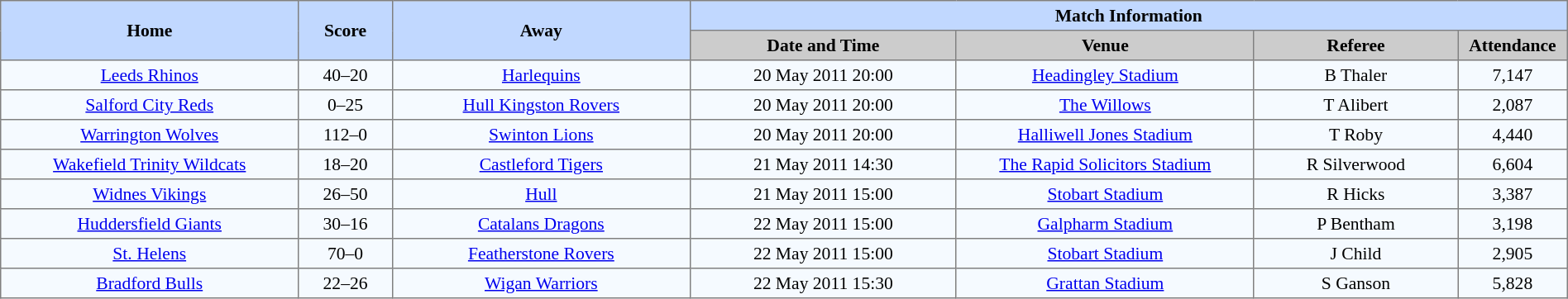<table border=1 style="border-collapse:collapse; font-size:90%; text-align:center;" cellpadding=3 cellspacing=0 width=100%>
<tr bgcolor=#C1D8FF>
<th rowspan=2 width=19%>Home</th>
<th rowspan=2 width=6%>Score</th>
<th rowspan=2 width=19%>Away</th>
<th colspan=6>Match Information</th>
</tr>
<tr bgcolor=#CCCCCC>
<th width=17%>Date and Time</th>
<th width=19%>Venue</th>
<th width=13%>Referee</th>
<th width=7%>Attendance</th>
</tr>
<tr bgcolor=#F5FAFF>
<td><a href='#'>Leeds Rhinos</a></td>
<td>40–20</td>
<td><a href='#'>Harlequins</a></td>
<td>20 May 2011 20:00</td>
<td><a href='#'>Headingley Stadium</a></td>
<td>B Thaler</td>
<td>7,147</td>
</tr>
<tr bgcolor=#F5FAFF>
<td><a href='#'>Salford City Reds</a></td>
<td>0–25</td>
<td><a href='#'>Hull Kingston Rovers</a></td>
<td>20 May 2011 20:00</td>
<td><a href='#'>The Willows</a></td>
<td>T Alibert</td>
<td>2,087</td>
</tr>
<tr bgcolor=#F5FAFF>
<td><a href='#'>Warrington Wolves</a></td>
<td>112–0</td>
<td><a href='#'>Swinton Lions</a></td>
<td>20 May 2011 20:00</td>
<td><a href='#'>Halliwell Jones Stadium</a></td>
<td>T Roby</td>
<td>4,440</td>
</tr>
<tr bgcolor=#F5FAFF>
<td><a href='#'>Wakefield Trinity Wildcats</a></td>
<td>18–20</td>
<td><a href='#'>Castleford Tigers</a></td>
<td>21 May 2011 14:30</td>
<td><a href='#'>The Rapid Solicitors Stadium</a></td>
<td>R Silverwood</td>
<td>6,604</td>
</tr>
<tr bgcolor=#F5FAFF>
<td><a href='#'>Widnes Vikings</a></td>
<td>26–50</td>
<td><a href='#'>Hull</a></td>
<td>21 May 2011 15:00</td>
<td><a href='#'>Stobart Stadium</a></td>
<td>R Hicks</td>
<td>3,387</td>
</tr>
<tr bgcolor=#F5FAFF>
<td><a href='#'>Huddersfield Giants</a></td>
<td>30–16</td>
<td><a href='#'>Catalans Dragons</a></td>
<td>22 May 2011 15:00</td>
<td><a href='#'>Galpharm Stadium</a></td>
<td>P Bentham</td>
<td>3,198</td>
</tr>
<tr bgcolor=#F5FAFF>
<td><a href='#'>St. Helens</a></td>
<td>70–0</td>
<td><a href='#'>Featherstone Rovers</a></td>
<td>22 May 2011 15:00</td>
<td><a href='#'>Stobart Stadium</a></td>
<td>J Child</td>
<td>2,905</td>
</tr>
<tr bgcolor=#F5FAFF>
<td><a href='#'>Bradford Bulls</a></td>
<td>22–26</td>
<td><a href='#'>Wigan Warriors</a></td>
<td>22 May 2011 15:30</td>
<td><a href='#'>Grattan Stadium</a></td>
<td>S Ganson</td>
<td>5,828</td>
</tr>
</table>
